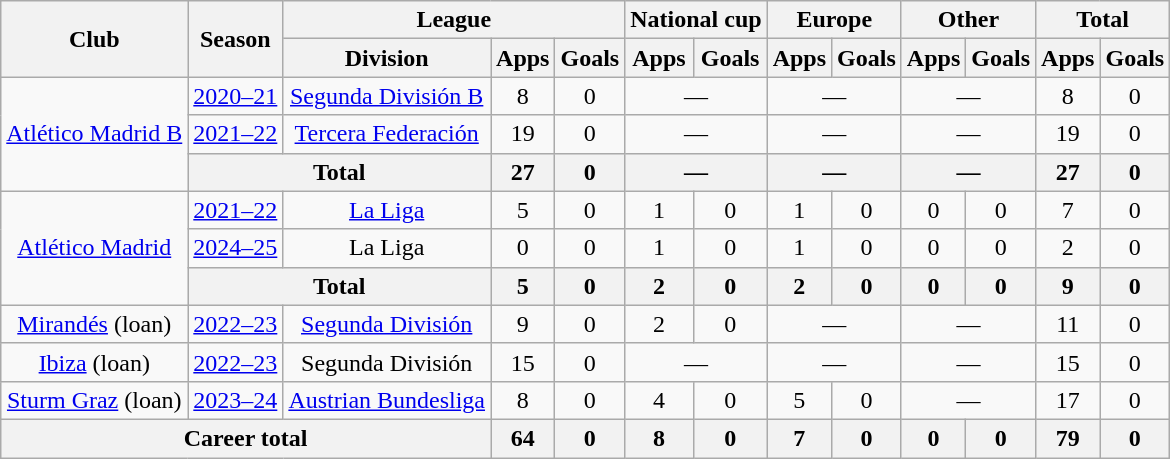<table class="wikitable" style="text-align: center">
<tr>
<th rowspan="2">Club</th>
<th rowspan="2">Season</th>
<th colspan="3">League</th>
<th colspan="2">National cup</th>
<th colspan="2">Europe</th>
<th colspan="2">Other</th>
<th colspan="2">Total</th>
</tr>
<tr>
<th>Division</th>
<th>Apps</th>
<th>Goals</th>
<th>Apps</th>
<th>Goals</th>
<th>Apps</th>
<th>Goals</th>
<th>Apps</th>
<th>Goals</th>
<th>Apps</th>
<th>Goals</th>
</tr>
<tr>
<td rowspan="3"><a href='#'>Atlético Madrid B</a></td>
<td><a href='#'>2020–21</a></td>
<td><a href='#'>Segunda División B</a></td>
<td>8</td>
<td>0</td>
<td colspan="2">—</td>
<td colspan="2">—</td>
<td colspan="2">—</td>
<td>8</td>
<td>0</td>
</tr>
<tr>
<td><a href='#'>2021–22</a></td>
<td><a href='#'>Tercera Federación</a></td>
<td>19</td>
<td>0</td>
<td colspan="2">—</td>
<td colspan="2">—</td>
<td colspan="2">—</td>
<td>19</td>
<td>0</td>
</tr>
<tr>
<th colspan="2">Total</th>
<th>27</th>
<th>0</th>
<th colspan="2">—</th>
<th colspan="2">—</th>
<th colspan="2">—</th>
<th>27</th>
<th>0</th>
</tr>
<tr>
<td rowspan="3"><a href='#'>Atlético Madrid</a></td>
<td><a href='#'>2021–22</a></td>
<td><a href='#'>La Liga</a></td>
<td>5</td>
<td>0</td>
<td>1</td>
<td>0</td>
<td>1</td>
<td>0</td>
<td>0</td>
<td>0</td>
<td>7</td>
<td>0</td>
</tr>
<tr>
<td><a href='#'>2024–25</a></td>
<td>La Liga</td>
<td>0</td>
<td>0</td>
<td>1</td>
<td>0</td>
<td>1</td>
<td>0</td>
<td>0</td>
<td>0</td>
<td>2</td>
<td>0</td>
</tr>
<tr>
<th colspan="2">Total</th>
<th>5</th>
<th>0</th>
<th>2</th>
<th>0</th>
<th>2</th>
<th>0</th>
<th>0</th>
<th>0</th>
<th>9</th>
<th>0</th>
</tr>
<tr>
<td><a href='#'>Mirandés</a> (loan)</td>
<td><a href='#'>2022–23</a></td>
<td><a href='#'>Segunda División</a></td>
<td>9</td>
<td>0</td>
<td>2</td>
<td>0</td>
<td colspan="2">—</td>
<td colspan="2">—</td>
<td>11</td>
<td>0</td>
</tr>
<tr>
<td><a href='#'>Ibiza</a> (loan)</td>
<td><a href='#'>2022–23</a></td>
<td>Segunda División</td>
<td>15</td>
<td>0</td>
<td colspan="2">—</td>
<td colspan="2">—</td>
<td colspan="2">—</td>
<td>15</td>
<td>0</td>
</tr>
<tr>
<td><a href='#'>Sturm Graz</a> (loan)</td>
<td><a href='#'>2023–24</a></td>
<td><a href='#'>Austrian Bundesliga</a></td>
<td>8</td>
<td>0</td>
<td>4</td>
<td>0</td>
<td>5</td>
<td>0</td>
<td colspan="2">—</td>
<td>17</td>
<td>0</td>
</tr>
<tr>
<th colspan="3">Career total</th>
<th>64</th>
<th>0</th>
<th>8</th>
<th>0</th>
<th>7</th>
<th>0</th>
<th>0</th>
<th>0</th>
<th>79</th>
<th>0</th>
</tr>
</table>
